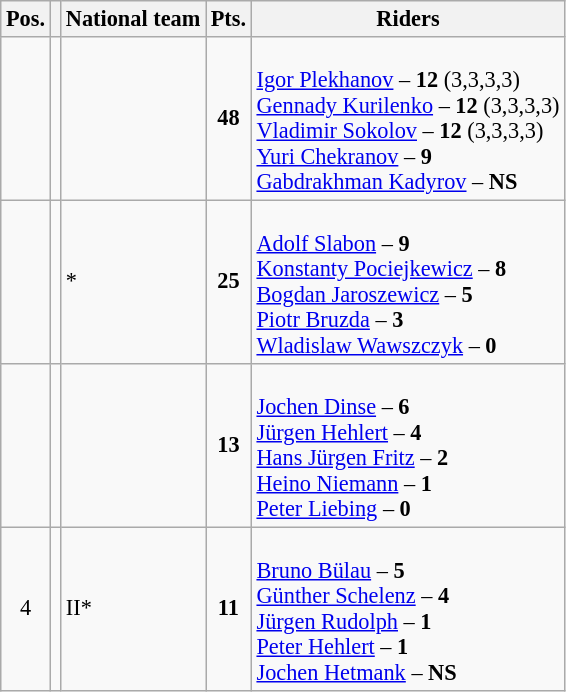<table class=wikitable style="font-size:93%;">
<tr>
<th>Pos.</th>
<th></th>
<th>National team</th>
<th>Pts.</th>
<th>Riders</th>
</tr>
<tr align=center >
<td></td>
<td></td>
<td align=left></td>
<td><strong>48</strong></td>
<td align=left><br><a href='#'>Igor Plekhanov</a> – <strong>12</strong> (3,3,3,3)<br>
<a href='#'>Gennady Kurilenko</a> – <strong>12</strong> (3,3,3,3) <br>
<a href='#'>Vladimir Sokolov</a> – <strong>12</strong> (3,3,3,3) <br>
<a href='#'>Yuri Chekranov</a> – <strong>9</strong> <br>
<a href='#'>Gabdrakhman Kadyrov</a> – <strong>NS</strong></td>
</tr>
<tr align=center >
<td></td>
<td></td>
<td align=left>*</td>
<td><strong>25</strong></td>
<td align=left><br><a href='#'>Adolf Slabon</a> – <strong>9</strong> <br>
<a href='#'>Konstanty Pociejkewicz</a> – <strong>8</strong> <br>
<a href='#'>Bogdan Jaroszewicz</a> – <strong>5</strong> <br>
<a href='#'>Piotr Bruzda</a> – <strong>3</strong> <br>
<a href='#'>Wladislaw Wawszczyk</a> – <strong>0</strong> <br></td>
</tr>
<tr align=center >
<td></td>
<td></td>
<td align=left></td>
<td><strong>13</strong></td>
<td align=left><br><a href='#'>Jochen Dinse</a> – <strong>6</strong> <br>
<a href='#'>Jürgen Hehlert</a> – <strong>4</strong> <br>
<a href='#'>Hans Jürgen Fritz</a> – <strong>2</strong> <br>
<a href='#'>Heino Niemann</a> – <strong>1</strong> <br>
<a href='#'>Peter Liebing</a> – <strong>0</strong> <br></td>
</tr>
<tr align=center>
<td>4</td>
<td></td>
<td align=left> II*</td>
<td><strong>11</strong></td>
<td align=left><br><a href='#'>Bruno Bülau</a> – <strong>5</strong> <br>
<a href='#'>Günther Schelenz</a> – <strong>4</strong> <br>
<a href='#'>Jürgen Rudolph</a> – <strong>1</strong> <br>
<a href='#'>Peter Hehlert</a> – <strong>1</strong> <br>
<a href='#'>Jochen Hetmank</a> – <strong>NS</strong> <br></td>
</tr>
</table>
